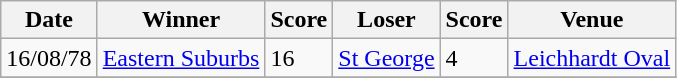<table class="wikitable">
<tr>
<th>Date</th>
<th>Winner</th>
<th>Score</th>
<th>Loser</th>
<th>Score</th>
<th>Venue</th>
</tr>
<tr>
<td>16/08/78</td>
<td><a href='#'>Eastern Suburbs</a></td>
<td>16</td>
<td><a href='#'>St George</a></td>
<td>4</td>
<td><a href='#'>Leichhardt Oval</a></td>
</tr>
<tr>
</tr>
</table>
